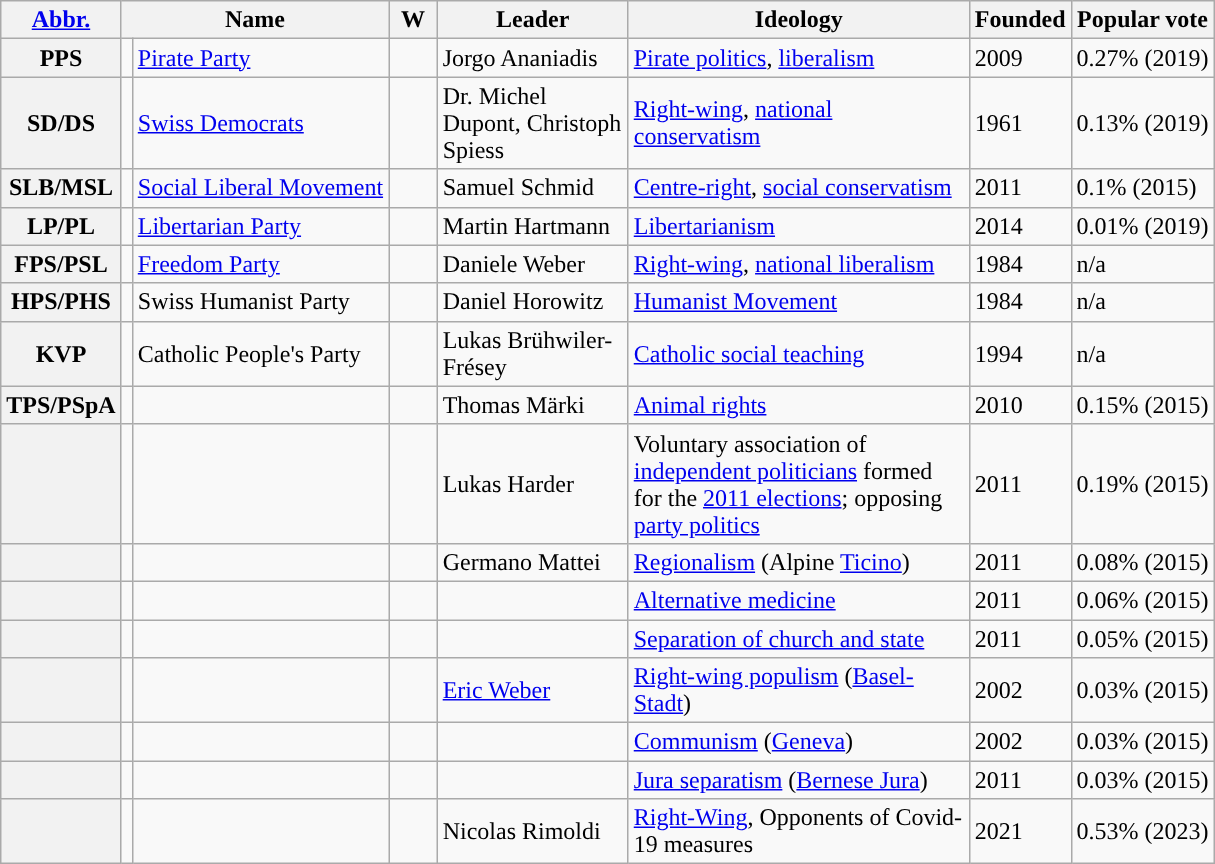<table class="wikitable sortable">
<tr>
<th><a href='#'>Abbr.</a></th>
<th colspan=2>Name</th>
<th width=25px class="unsortable">W</th>
<th width=120px>Leader</th>
<th width=220px class="unsortable">Ideology</th>
<th>Founded</th>
<th>Popular vote</th>
</tr>
<tr ->
<th>PPS</th>
<td style="background-color: "></td>
<td><a href='#'>Pirate Party</a></td>
<td></td>
<td>Jorgo Ananiadis</td>
<td><a href='#'>Pirate politics</a>, <a href='#'>liberalism</a></td>
<td>2009</td>
<td>0.27% (2019)</td>
</tr>
<tr>
<th>SD/DS</th>
<td style="background-color: "></td>
<td><a href='#'>Swiss Democrats</a></td>
<td></td>
<td>Dr. Michel Dupont, Christoph Spiess</td>
<td><a href='#'>Right-wing</a>, <a href='#'>national conservatism</a></td>
<td>1961</td>
<td>0.13% (2019)</td>
</tr>
<tr>
<th>SLB/MSL</th>
<td style="background-color: "></td>
<td><a href='#'>Social Liberal Movement</a></td>
<td></td>
<td>Samuel Schmid</td>
<td><a href='#'>Centre-right</a>, <a href='#'>social conservatism</a></td>
<td>2011</td>
<td>0.1% (2015)</td>
</tr>
<tr>
<th>LP/PL</th>
<td style="background-color:"></td>
<td><a href='#'>Libertarian Party</a></td>
<td></td>
<td>Martin Hartmann</td>
<td><a href='#'>Libertarianism</a></td>
<td>2014</td>
<td>0.01% (2019)</td>
</tr>
<tr>
<th>FPS/PSL</th>
<td style="background-color: "></td>
<td><a href='#'>Freedom Party</a></td>
<td></td>
<td>Daniele Weber</td>
<td><a href='#'>Right-wing</a>, <a href='#'>national liberalism</a></td>
<td>1984</td>
<td>n/a</td>
</tr>
<tr ->
<th>HPS/PHS</th>
<td></td>
<td>Swiss Humanist Party</td>
<td></td>
<td>Daniel Horowitz</td>
<td><a href='#'>Humanist Movement</a></td>
<td>1984</td>
<td>n/a</td>
</tr>
<tr ->
<th>KVP</th>
<td></td>
<td>Catholic People's Party</td>
<td></td>
<td>Lukas Brühwiler-Frésey</td>
<td><a href='#'>Catholic social teaching</a></td>
<td>1994</td>
<td>n/a</td>
</tr>
<tr>
<th>TPS/PSpA</th>
<td></td>
<td></td>
<td></td>
<td>Thomas Märki</td>
<td><a href='#'>Animal rights</a></td>
<td>2010</td>
<td>0.15% (2015)</td>
</tr>
<tr>
<th></th>
<td style="background-color: "></td>
<td></td>
<td></td>
<td>Lukas Harder</td>
<td>Voluntary association of <a href='#'>independent politicians</a> formed for the <a href='#'>2011 elections</a>; opposing <a href='#'>party politics</a></td>
<td>2011</td>
<td>0.19% (2015)</td>
</tr>
<tr>
<th></th>
<td></td>
<td></td>
<td></td>
<td>Germano Mattei</td>
<td><a href='#'>Regionalism</a> (Alpine <a href='#'>Ticino</a>)</td>
<td>2011</td>
<td>0.08% (2015)</td>
</tr>
<tr>
<th></th>
<td></td>
<td></td>
<td></td>
<td></td>
<td><a href='#'>Alternative medicine</a></td>
<td>2011</td>
<td>0.06% (2015)</td>
</tr>
<tr>
<th></th>
<td></td>
<td></td>
<td></td>
<td></td>
<td><a href='#'>Separation of church and state</a></td>
<td>2011</td>
<td>0.05% (2015)</td>
</tr>
<tr>
<th></th>
<td></td>
<td><em></em></td>
<td></td>
<td><a href='#'>Eric Weber</a></td>
<td><a href='#'>Right-wing populism</a> (<a href='#'>Basel-Stadt</a>)</td>
<td>2002</td>
<td>0.03% (2015)</td>
</tr>
<tr>
<th></th>
<td></td>
<td><em></em></td>
<td></td>
<td></td>
<td><a href='#'>Communism</a> (<a href='#'>Geneva</a>)</td>
<td>2002</td>
<td>0.03% (2015)</td>
</tr>
<tr>
<th></th>
<td></td>
<td><em></em></td>
<td></td>
<td></td>
<td><a href='#'>Jura separatism</a> (<a href='#'>Bernese Jura</a>)</td>
<td>2011</td>
<td>0.03% (2015)</td>
</tr>
<tr>
<th></th>
<td></td>
<td><em></em></td>
<td></td>
<td>Nicolas Rimoldi</td>
<td><a href='#'>Right-Wing</a>, Opponents of Covid-19 measures</td>
<td>2021</td>
<td>0.53% (2023)</td>
</tr>
</table>
